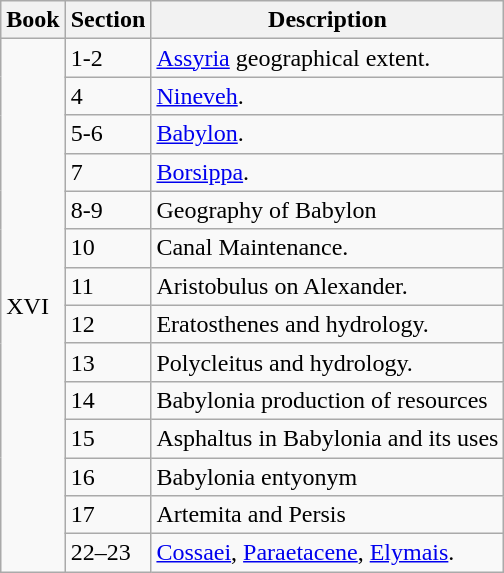<table class="wikitable" style="max-width:45em;">
<tr>
<th>Book</th>
<th>Section</th>
<th>Description</th>
</tr>
<tr>
<td rowspan="20">XVI</td>
<td>1-2</td>
<td><a href='#'>Assyria</a> geographical extent.</td>
</tr>
<tr>
<td>4</td>
<td><a href='#'>Nineveh</a>.</td>
</tr>
<tr>
<td>5-6</td>
<td><a href='#'>Babylon</a>.</td>
</tr>
<tr>
<td>7</td>
<td><a href='#'>Borsippa</a>.</td>
</tr>
<tr>
<td>8-9</td>
<td>Geography of Babylon</td>
</tr>
<tr>
<td>10</td>
<td>Canal Maintenance.</td>
</tr>
<tr>
<td>11</td>
<td>Aristobulus on Alexander.</td>
</tr>
<tr>
<td>12</td>
<td>Eratosthenes and hydrology.</td>
</tr>
<tr>
<td>13</td>
<td>Polycleitus and hydrology.</td>
</tr>
<tr>
<td>14</td>
<td>Babylonia production of resources</td>
</tr>
<tr>
<td>15</td>
<td>Asphaltus in Babylonia and its uses</td>
</tr>
<tr>
<td>16</td>
<td>Babylonia entyonym</td>
</tr>
<tr>
<td>17</td>
<td>Artemita and Persis</td>
</tr>
<tr>
<td>22–23</td>
<td><a href='#'>Cossaei</a>, <a href='#'>Paraetacene</a>, <a href='#'>Elymais</a>.</td>
</tr>
</table>
